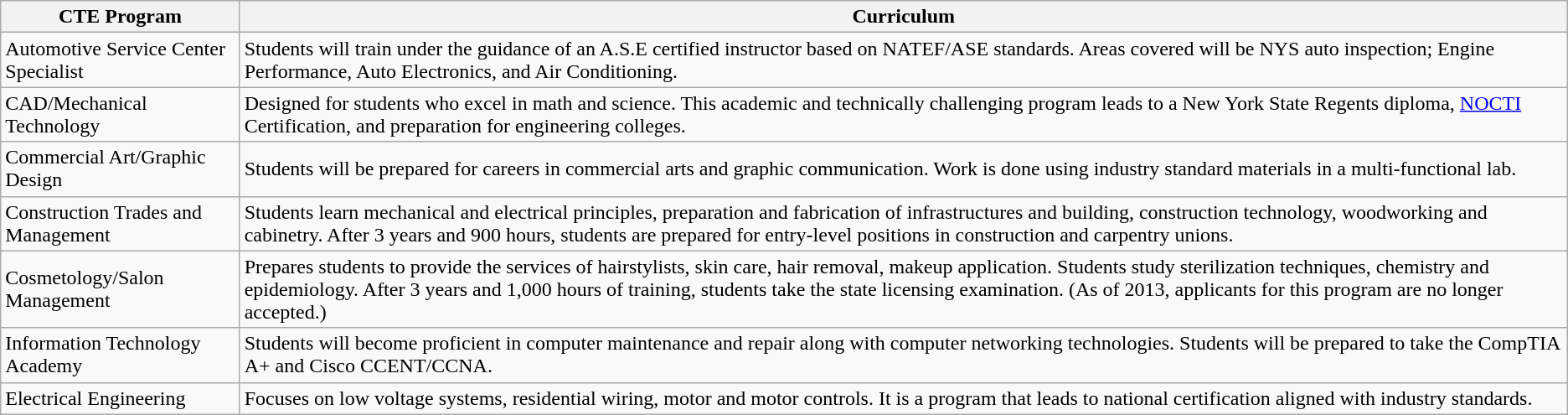<table class="wikitable">
<tr>
<th>CTE Program</th>
<th>Curriculum</th>
</tr>
<tr>
<td>Automotive Service Center Specialist</td>
<td>Students will train under the guidance of an A.S.E certified instructor based on NATEF/ASE standards. Areas covered will be NYS auto inspection; Engine Performance, Auto Electronics, and Air Conditioning.</td>
</tr>
<tr>
<td>CAD/Mechanical Technology</td>
<td>Designed for students who excel in math and science. This academic and technically challenging program leads to a New York State Regents diploma, <a href='#'>NOCTI</a> Certification, and preparation for engineering colleges.</td>
</tr>
<tr>
<td>Commercial Art/Graphic Design</td>
<td>Students will be prepared for careers in commercial arts and graphic communication. Work is done using industry standard materials in a multi-functional lab.</td>
</tr>
<tr>
<td>Construction Trades and Management</td>
<td>Students learn mechanical and electrical principles, preparation and fabrication of infrastructures and building, construction technology, woodworking and cabinetry. After 3 years and 900 hours, students are prepared for entry-level positions in construction and carpentry unions.</td>
</tr>
<tr>
<td>Cosmetology/Salon Management</td>
<td>Prepares students to provide the services of hairstylists, skin care, hair removal, makeup application. Students study sterilization techniques, chemistry and epidemiology. After 3 years and 1,000 hours of training, students take the state licensing examination. (As of 2013, applicants for this program are no longer accepted.)</td>
</tr>
<tr>
<td>Information Technology Academy</td>
<td>Students will become proficient in computer maintenance and repair along with computer networking technologies. Students will be prepared to take the CompTIA A+ and Cisco CCENT/CCNA.</td>
</tr>
<tr>
<td>Electrical Engineering</td>
<td>Focuses on low voltage systems, residential wiring, motor and motor controls. It is a program that leads to national certification aligned with industry standards.</td>
</tr>
</table>
